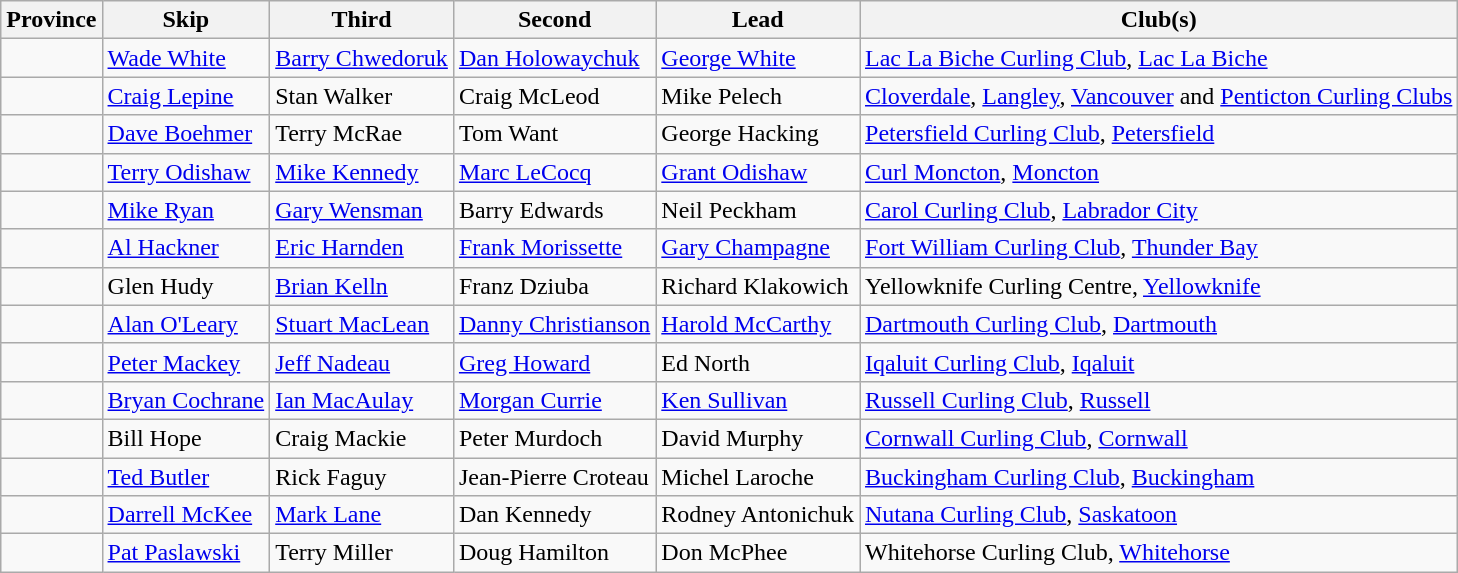<table class="wikitable">
<tr>
<th>Province</th>
<th>Skip</th>
<th>Third</th>
<th>Second</th>
<th>Lead</th>
<th>Club(s)</th>
</tr>
<tr>
<td></td>
<td><a href='#'>Wade White</a></td>
<td><a href='#'>Barry Chwedoruk</a></td>
<td><a href='#'>Dan Holowaychuk</a></td>
<td><a href='#'>George White</a></td>
<td><a href='#'>Lac La Biche Curling Club</a>, <a href='#'>Lac La Biche</a></td>
</tr>
<tr>
<td></td>
<td><a href='#'>Craig Lepine</a></td>
<td>Stan Walker</td>
<td>Craig McLeod</td>
<td>Mike Pelech</td>
<td><a href='#'>Cloverdale</a>, <a href='#'>Langley</a>, <a href='#'>Vancouver</a> and <a href='#'>Penticton Curling Clubs</a></td>
</tr>
<tr>
<td></td>
<td><a href='#'>Dave Boehmer</a></td>
<td>Terry McRae</td>
<td>Tom Want</td>
<td>George Hacking</td>
<td><a href='#'>Petersfield Curling Club</a>, <a href='#'>Petersfield</a></td>
</tr>
<tr>
<td></td>
<td><a href='#'>Terry Odishaw</a></td>
<td><a href='#'>Mike Kennedy</a></td>
<td><a href='#'>Marc LeCocq</a></td>
<td><a href='#'>Grant Odishaw</a></td>
<td><a href='#'>Curl Moncton</a>, <a href='#'>Moncton</a></td>
</tr>
<tr>
<td></td>
<td><a href='#'>Mike Ryan</a></td>
<td><a href='#'>Gary Wensman</a></td>
<td>Barry Edwards</td>
<td>Neil Peckham</td>
<td><a href='#'>Carol Curling Club</a>, <a href='#'>Labrador City</a></td>
</tr>
<tr>
<td></td>
<td><a href='#'>Al Hackner</a></td>
<td><a href='#'>Eric Harnden</a></td>
<td><a href='#'>Frank Morissette</a></td>
<td><a href='#'>Gary Champagne</a></td>
<td><a href='#'>Fort William Curling Club</a>, <a href='#'>Thunder Bay</a></td>
</tr>
<tr>
<td></td>
<td>Glen Hudy</td>
<td><a href='#'>Brian Kelln</a></td>
<td>Franz Dziuba</td>
<td>Richard Klakowich</td>
<td>Yellowknife Curling Centre, <a href='#'>Yellowknife</a></td>
</tr>
<tr>
<td></td>
<td><a href='#'>Alan O'Leary</a></td>
<td><a href='#'>Stuart MacLean</a></td>
<td><a href='#'>Danny Christianson</a></td>
<td><a href='#'>Harold McCarthy</a></td>
<td><a href='#'>Dartmouth Curling Club</a>, <a href='#'>Dartmouth</a></td>
</tr>
<tr>
<td></td>
<td><a href='#'>Peter Mackey</a></td>
<td><a href='#'>Jeff Nadeau</a></td>
<td><a href='#'>Greg Howard</a></td>
<td>Ed North</td>
<td><a href='#'>Iqaluit Curling Club</a>, <a href='#'>Iqaluit</a></td>
</tr>
<tr>
<td></td>
<td><a href='#'>Bryan Cochrane</a></td>
<td><a href='#'>Ian MacAulay</a></td>
<td><a href='#'>Morgan Currie</a></td>
<td><a href='#'>Ken Sullivan</a></td>
<td><a href='#'>Russell Curling Club</a>, <a href='#'>Russell</a></td>
</tr>
<tr>
<td></td>
<td>Bill Hope</td>
<td>Craig Mackie</td>
<td>Peter Murdoch</td>
<td>David Murphy</td>
<td><a href='#'>Cornwall Curling Club</a>, <a href='#'>Cornwall</a></td>
</tr>
<tr>
<td></td>
<td><a href='#'>Ted Butler</a></td>
<td>Rick Faguy</td>
<td>Jean-Pierre Croteau</td>
<td>Michel Laroche</td>
<td><a href='#'>Buckingham Curling Club</a>, <a href='#'>Buckingham</a></td>
</tr>
<tr>
<td></td>
<td><a href='#'>Darrell McKee</a></td>
<td><a href='#'>Mark Lane</a></td>
<td>Dan Kennedy</td>
<td>Rodney Antonichuk</td>
<td><a href='#'>Nutana Curling Club</a>, <a href='#'>Saskatoon</a></td>
</tr>
<tr>
<td></td>
<td><a href='#'>Pat Paslawski</a></td>
<td>Terry Miller</td>
<td>Doug Hamilton</td>
<td>Don McPhee</td>
<td>Whitehorse Curling Club, <a href='#'>Whitehorse</a></td>
</tr>
</table>
